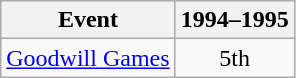<table class="wikitable" style="text-align:center">
<tr>
<th>Event</th>
<th>1994–1995</th>
</tr>
<tr>
<td align=left><a href='#'>Goodwill Games</a></td>
<td>5th</td>
</tr>
</table>
